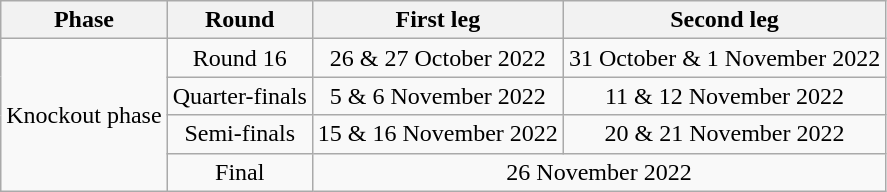<table class="wikitable" style="text-align:center">
<tr>
<th>Phase</th>
<th>Round</th>
<th>First leg</th>
<th>Second leg</th>
</tr>
<tr>
<td rowspan=4>Knockout phase</td>
<td>Round 16</td>
<td>26 & 27 October 2022</td>
<td>31 October & 1 November 2022</td>
</tr>
<tr>
<td>Quarter-finals</td>
<td>5 & 6 November 2022</td>
<td>11 & 12 November 2022</td>
</tr>
<tr>
<td>Semi-finals</td>
<td>15 & 16 November 2022</td>
<td>20 & 21 November 2022</td>
</tr>
<tr>
<td>Final</td>
<td colspan=2>26 November 2022</td>
</tr>
</table>
